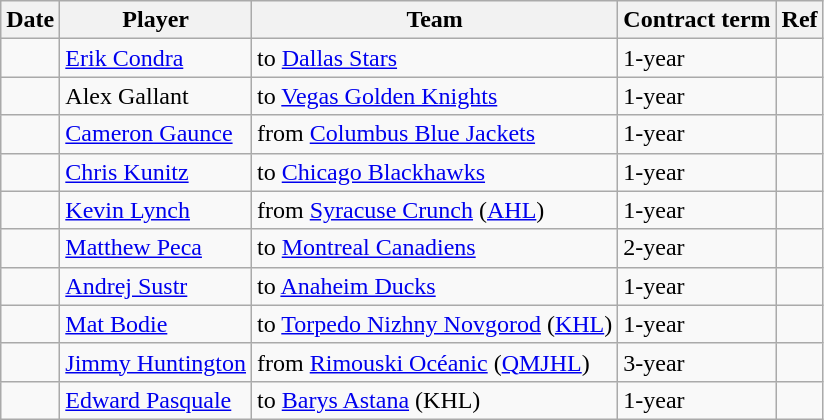<table class="wikitable">
<tr>
<th>Date</th>
<th>Player</th>
<th>Team</th>
<th>Contract term</th>
<th>Ref</th>
</tr>
<tr>
<td></td>
<td><a href='#'>Erik Condra</a></td>
<td>to <a href='#'>Dallas Stars</a></td>
<td>1-year</td>
<td></td>
</tr>
<tr>
<td></td>
<td>Alex Gallant</td>
<td>to <a href='#'>Vegas Golden Knights</a></td>
<td>1-year</td>
<td></td>
</tr>
<tr>
<td></td>
<td><a href='#'>Cameron Gaunce</a></td>
<td>from <a href='#'>Columbus Blue Jackets</a></td>
<td>1-year</td>
<td></td>
</tr>
<tr>
<td></td>
<td><a href='#'>Chris Kunitz</a></td>
<td>to <a href='#'>Chicago Blackhawks</a></td>
<td>1-year</td>
<td></td>
</tr>
<tr>
<td></td>
<td><a href='#'>Kevin Lynch</a></td>
<td>from <a href='#'>Syracuse Crunch</a> (<a href='#'>AHL</a>)</td>
<td>1-year</td>
<td></td>
</tr>
<tr>
<td></td>
<td><a href='#'>Matthew Peca</a></td>
<td>to <a href='#'>Montreal Canadiens</a></td>
<td>2-year</td>
<td></td>
</tr>
<tr>
<td></td>
<td><a href='#'>Andrej Sustr</a></td>
<td>to <a href='#'>Anaheim Ducks</a></td>
<td>1-year</td>
<td></td>
</tr>
<tr>
<td></td>
<td><a href='#'>Mat Bodie</a></td>
<td>to <a href='#'>Torpedo Nizhny Novgorod</a> (<a href='#'>KHL</a>)</td>
<td>1-year</td>
<td></td>
</tr>
<tr>
<td></td>
<td><a href='#'>Jimmy Huntington</a></td>
<td>from <a href='#'>Rimouski Océanic</a> (<a href='#'>QMJHL</a>)</td>
<td>3-year</td>
<td></td>
</tr>
<tr>
<td></td>
<td><a href='#'>Edward Pasquale</a></td>
<td>to <a href='#'>Barys Astana</a> (KHL)</td>
<td>1-year</td>
<td></td>
</tr>
</table>
